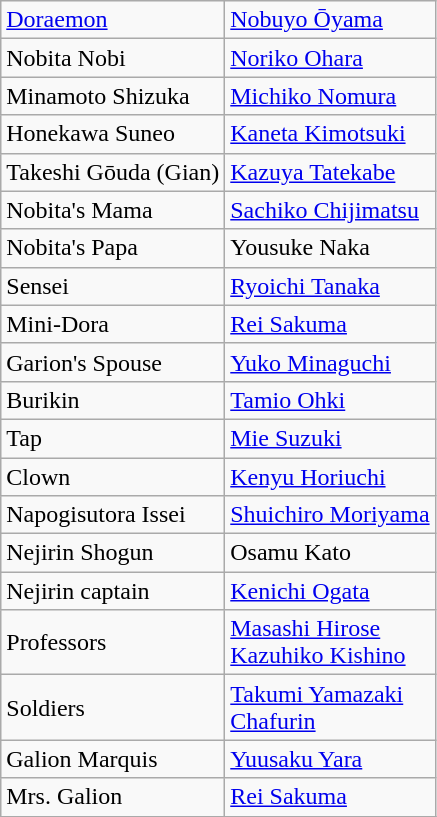<table class="wikitable">
<tr>
<td><a href='#'>Doraemon</a></td>
<td><a href='#'>Nobuyo Ōyama</a></td>
</tr>
<tr>
<td>Nobita Nobi</td>
<td><a href='#'>Noriko Ohara</a></td>
</tr>
<tr>
<td>Minamoto Shizuka</td>
<td><a href='#'>Michiko Nomura</a></td>
</tr>
<tr>
<td>Honekawa Suneo</td>
<td><a href='#'>Kaneta Kimotsuki</a></td>
</tr>
<tr>
<td>Takeshi Gōuda (Gian)</td>
<td><a href='#'>Kazuya Tatekabe</a></td>
</tr>
<tr>
<td>Nobita's Mama</td>
<td><a href='#'>Sachiko Chijimatsu</a></td>
</tr>
<tr>
<td>Nobita's Papa</td>
<td>Yousuke Naka</td>
</tr>
<tr>
<td>Sensei</td>
<td><a href='#'>Ryoichi Tanaka</a></td>
</tr>
<tr>
<td>Mini-Dora</td>
<td><a href='#'>Rei Sakuma</a></td>
</tr>
<tr>
<td>Garion's Spouse</td>
<td><a href='#'>Yuko Minaguchi</a></td>
</tr>
<tr>
<td>Burikin</td>
<td><a href='#'>Tamio Ohki</a></td>
</tr>
<tr>
<td>Tap</td>
<td><a href='#'>Mie Suzuki</a></td>
</tr>
<tr>
<td>Clown</td>
<td><a href='#'>Kenyu Horiuchi</a></td>
</tr>
<tr>
<td>Napogisutora Issei</td>
<td><a href='#'>Shuichiro Moriyama</a></td>
</tr>
<tr>
<td>Nejirin Shogun</td>
<td>Osamu Kato</td>
</tr>
<tr>
<td>Nejirin captain</td>
<td><a href='#'>Kenichi Ogata</a></td>
</tr>
<tr>
<td>Professors</td>
<td><a href='#'>Masashi Hirose</a><br><a href='#'>Kazuhiko Kishino</a></td>
</tr>
<tr>
<td>Soldiers</td>
<td><a href='#'>Takumi Yamazaki</a><br><a href='#'>Chafurin</a></td>
</tr>
<tr>
<td>Galion Marquis</td>
<td><a href='#'>Yuusaku Yara</a></td>
</tr>
<tr>
<td>Mrs. Galion</td>
<td><a href='#'>Rei Sakuma</a></td>
</tr>
<tr>
</tr>
</table>
